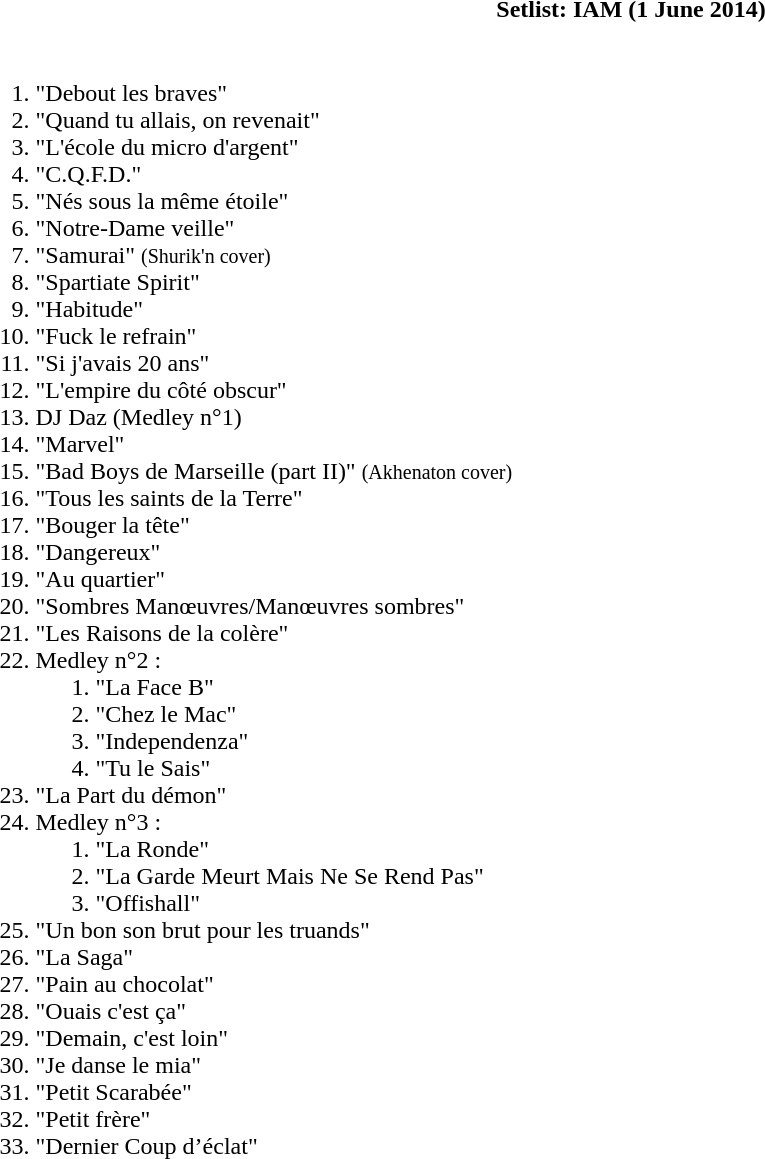<table class="toccolours collapsible collapsed" style="min-width:55em">
<tr>
<th>Setlist: IAM (1 June 2014)</th>
</tr>
<tr>
<td><br><ol><li>"Debout les braves"</li><li>"Quand tu allais, on revenait"</li><li>"L'école du micro d'argent"</li><li>"C.Q.F.D."</li><li>"Nés sous la même étoile"</li><li>"Notre‐Dame veille"</li><li>"Samurai" <small>(Shurik'n cover)</small></li><li>"Spartiate Spirit"</li><li>"Habitude"</li><li>"Fuck le refrain"</li><li>"Si j'avais 20 ans"</li><li>"L'empire du côté obscur"</li><li>DJ Daz (Medley n°1)</li><li>"Marvel"</li><li>"Bad Boys de Marseille (part II)" <small>(Akhenaton cover)</small></li><li>"Tous les saints de la Terre"</li><li>"Bouger la tête"</li><li>"Dangereux"</li><li>"Au quartier"</li><li>"Sombres Manœuvres/Manœuvres sombres"</li><li>"Les Raisons de la colère"</li><li>Medley n°2 :<ol><li>"La Face B"</li><li>"Chez le Mac"</li><li>"Independenza"</li><li>"Tu le Sais"</li></ol></li><li>"La Part du démon"</li><li>Medley n°3 :<ol><li>"La Ronde"</li><li>"La Garde Meurt Mais Ne Se Rend Pas"</li><li>"Offishall"</li></ol></li><li>"Un bon son brut pour les truands"</li><li>"La Saga"</li><li>"Pain au chocolat"</li><li>"Ouais c'est ça"</li><li>"Demain, c'est loin"</li><li>"Je danse le mia"</li><li>"Petit Scarabée"</li><li>"Petit frère"</li><li>"Dernier Coup d’éclat"</li></ol></td>
</tr>
</table>
